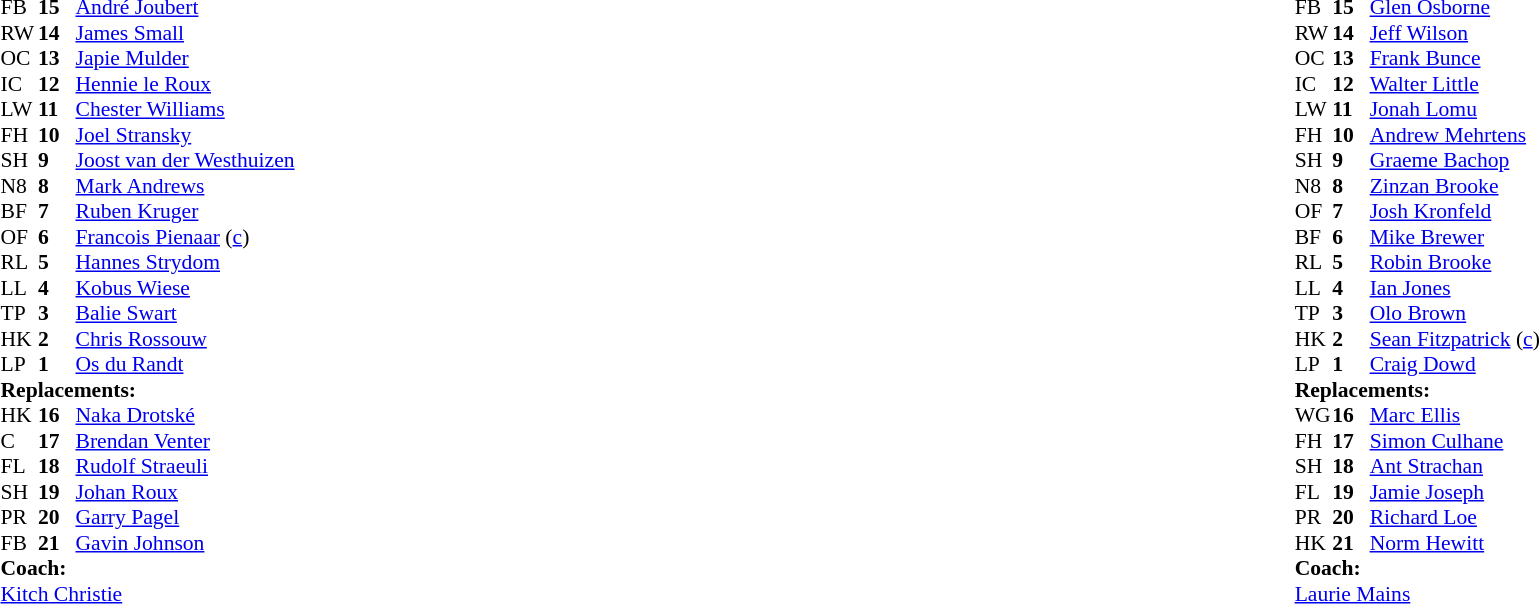<table width="100%">
<tr>
<td valign="top" width="50%"><br><table style="font-size: 90%" cellspacing="0" cellpadding="0">
<tr>
<th width="25"></th>
<th width="25"></th>
</tr>
<tr>
<td>FB</td>
<td><strong>15</strong></td>
<td><a href='#'>André Joubert</a></td>
</tr>
<tr>
<td>RW</td>
<td><strong>14</strong></td>
<td><a href='#'>James Small</a></td>
<td></td>
<td></td>
</tr>
<tr>
<td>OC</td>
<td><strong>13</strong></td>
<td><a href='#'>Japie Mulder</a></td>
</tr>
<tr>
<td>IC</td>
<td><strong>12</strong></td>
<td><a href='#'>Hennie le Roux</a></td>
</tr>
<tr>
<td>LW</td>
<td><strong>11</strong></td>
<td><a href='#'>Chester Williams</a></td>
</tr>
<tr>
<td>FH</td>
<td><strong>10</strong></td>
<td><a href='#'>Joel Stransky</a></td>
</tr>
<tr>
<td>SH</td>
<td><strong>9</strong></td>
<td><a href='#'>Joost van der Westhuizen</a></td>
</tr>
<tr>
<td>N8</td>
<td><strong>8</strong></td>
<td><a href='#'>Mark Andrews</a></td>
<td></td>
<td></td>
</tr>
<tr>
<td>BF</td>
<td><strong>7</strong></td>
<td><a href='#'>Ruben Kruger</a></td>
</tr>
<tr>
<td>OF</td>
<td><strong>6</strong></td>
<td><a href='#'>Francois Pienaar</a> (<a href='#'>c</a>)</td>
</tr>
<tr>
<td>RL</td>
<td><strong>5</strong></td>
<td><a href='#'>Hannes Strydom</a></td>
</tr>
<tr>
<td>LL</td>
<td><strong>4</strong></td>
<td><a href='#'>Kobus Wiese</a></td>
</tr>
<tr>
<td>TP</td>
<td><strong>3</strong></td>
<td><a href='#'>Balie Swart</a></td>
<td></td>
<td></td>
</tr>
<tr>
<td>HK</td>
<td><strong>2</strong></td>
<td><a href='#'>Chris Rossouw</a></td>
</tr>
<tr>
<td>LP</td>
<td><strong>1</strong></td>
<td><a href='#'>Os du Randt</a></td>
</tr>
<tr>
<td colspan=3><strong>Replacements:</strong></td>
</tr>
<tr>
<td>HK</td>
<td><strong>16</strong></td>
<td><a href='#'>Naka Drotské</a></td>
</tr>
<tr>
<td>C</td>
<td><strong>17</strong></td>
<td><a href='#'>Brendan Venter</a></td>
<td></td>
<td></td>
</tr>
<tr>
<td>FL</td>
<td><strong>18</strong></td>
<td><a href='#'>Rudolf Straeuli</a></td>
<td></td>
<td></td>
</tr>
<tr>
<td>SH</td>
<td><strong>19</strong></td>
<td><a href='#'>Johan Roux</a></td>
</tr>
<tr>
<td>PR</td>
<td><strong>20</strong></td>
<td><a href='#'>Garry Pagel</a></td>
<td></td>
<td></td>
</tr>
<tr>
<td>FB</td>
<td><strong>21</strong></td>
<td><a href='#'>Gavin Johnson</a></td>
</tr>
<tr>
<td colspan=3><strong>Coach:</strong></td>
</tr>
<tr>
<td colspan="4"> <a href='#'>Kitch Christie</a></td>
</tr>
</table>
</td>
<td valign="top" width="50%"><br><table style="font-size:90%" cellspacing="0" cellpadding="0" align="center">
<tr>
<th width="25"></th>
<th width="25"></th>
</tr>
<tr>
<td>FB</td>
<td><strong>15</strong></td>
<td><a href='#'>Glen Osborne</a></td>
</tr>
<tr>
<td>RW</td>
<td><strong>14</strong></td>
<td><a href='#'>Jeff Wilson</a></td>
<td></td>
<td></td>
</tr>
<tr>
<td>OC</td>
<td><strong>13</strong></td>
<td><a href='#'>Frank Bunce</a></td>
</tr>
<tr>
<td>IC</td>
<td><strong>12</strong></td>
<td><a href='#'>Walter Little</a></td>
</tr>
<tr>
<td>LW</td>
<td><strong>11</strong></td>
<td><a href='#'>Jonah Lomu</a></td>
</tr>
<tr>
<td>FH</td>
<td><strong>10</strong></td>
<td><a href='#'>Andrew Mehrtens</a></td>
</tr>
<tr>
<td>SH</td>
<td><strong>9</strong></td>
<td><a href='#'>Graeme Bachop</a></td>
<td></td>
<td colspan="2"></td>
</tr>
<tr>
<td>N8</td>
<td><strong>8</strong></td>
<td><a href='#'>Zinzan Brooke</a></td>
</tr>
<tr>
<td>OF</td>
<td><strong>7</strong></td>
<td><a href='#'>Josh Kronfeld</a></td>
</tr>
<tr>
<td>BF</td>
<td><strong>6</strong></td>
<td><a href='#'>Mike Brewer</a></td>
<td></td>
<td></td>
</tr>
<tr>
<td>RL</td>
<td><strong>5</strong></td>
<td><a href='#'>Robin Brooke</a></td>
</tr>
<tr>
<td>LL</td>
<td><strong>4</strong></td>
<td><a href='#'>Ian Jones</a></td>
</tr>
<tr>
<td>TP</td>
<td><strong>3</strong></td>
<td><a href='#'>Olo Brown</a></td>
</tr>
<tr>
<td>HK</td>
<td><strong>2</strong></td>
<td><a href='#'>Sean Fitzpatrick</a> (<a href='#'>c</a>)</td>
</tr>
<tr>
<td>LP</td>
<td><strong>1</strong></td>
<td><a href='#'>Craig Dowd</a></td>
<td></td>
<td></td>
</tr>
<tr>
<td colspan=3><strong>Replacements:</strong></td>
</tr>
<tr>
<td>WG</td>
<td><strong>16</strong></td>
<td><a href='#'>Marc Ellis</a></td>
<td></td>
<td></td>
</tr>
<tr>
<td>FH</td>
<td><strong>17</strong></td>
<td><a href='#'>Simon Culhane</a></td>
</tr>
<tr>
<td>SH</td>
<td><strong>18</strong></td>
<td><a href='#'>Ant Strachan</a></td>
<td></td>
<td></td>
<td></td>
</tr>
<tr>
<td>FL</td>
<td><strong>19</strong></td>
<td><a href='#'>Jamie Joseph</a></td>
<td></td>
<td></td>
</tr>
<tr>
<td>PR</td>
<td><strong>20</strong></td>
<td><a href='#'>Richard Loe</a></td>
<td></td>
<td></td>
</tr>
<tr>
<td>HK</td>
<td><strong>21</strong></td>
<td><a href='#'>Norm Hewitt</a></td>
</tr>
<tr>
<td colspan=3><strong>Coach:</strong></td>
</tr>
<tr>
<td colspan="4"> <a href='#'>Laurie Mains</a></td>
</tr>
</table>
</td>
</tr>
</table>
